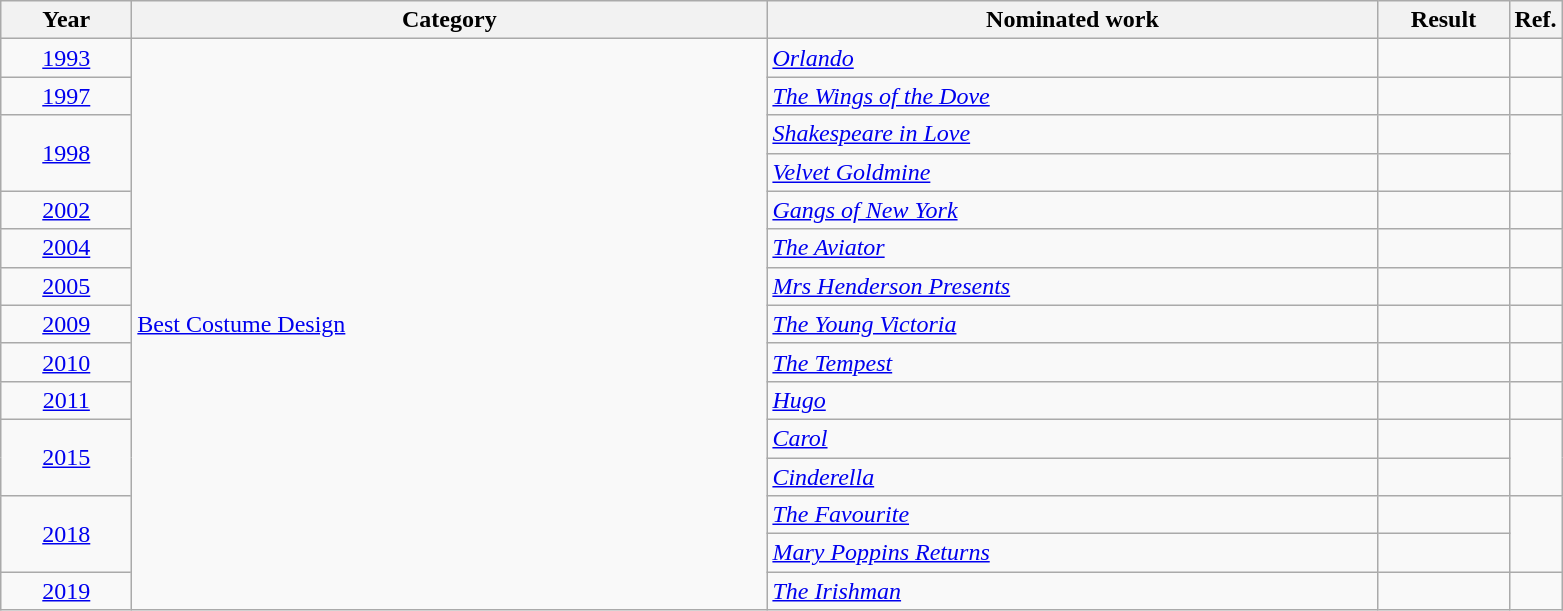<table class=wikitable>
<tr>
<th scope="col" style="width:5em;">Year</th>
<th scope="col" style="width:26em;">Category</th>
<th scope="col" style="width:25em;">Nominated work</th>
<th scope="col" style="width:5em;">Result</th>
<th>Ref.</th>
</tr>
<tr>
<td style="text-align:center;"><a href='#'>1993</a></td>
<td rowspan="15"><a href='#'>Best Costume Design</a></td>
<td><em><a href='#'>Orlando</a></em></td>
<td></td>
<td style="text-align:center;"></td>
</tr>
<tr>
<td style="text-align:center;"><a href='#'>1997</a></td>
<td><em><a href='#'>The Wings of the Dove</a></em></td>
<td></td>
<td style="text-align:center;"></td>
</tr>
<tr>
<td rowspan="2" style="text-align:center;"><a href='#'>1998</a></td>
<td><em><a href='#'>Shakespeare in Love</a></em></td>
<td></td>
<td rowspan="2" style="text-align:center;"></td>
</tr>
<tr>
<td><em><a href='#'>Velvet Goldmine</a></em></td>
<td></td>
</tr>
<tr>
<td style="text-align:center;"><a href='#'>2002</a></td>
<td><em><a href='#'>Gangs of New York</a></em></td>
<td></td>
<td style="text-align:center;"></td>
</tr>
<tr>
<td style="text-align:center;"><a href='#'>2004</a></td>
<td><em><a href='#'>The Aviator</a></em></td>
<td></td>
<td style="text-align:center;"></td>
</tr>
<tr>
<td style="text-align:center;"><a href='#'>2005</a></td>
<td><em><a href='#'>Mrs Henderson Presents</a></em></td>
<td></td>
<td style="text-align:center;"></td>
</tr>
<tr>
<td style="text-align:center;"><a href='#'>2009</a></td>
<td><em><a href='#'>The Young Victoria</a></em></td>
<td></td>
<td style="text-align:center;"></td>
</tr>
<tr>
<td style="text-align:center;"><a href='#'>2010</a></td>
<td><em><a href='#'>The Tempest</a></em></td>
<td></td>
<td style="text-align:center;"></td>
</tr>
<tr>
<td style="text-align:center;"><a href='#'>2011</a></td>
<td><em><a href='#'>Hugo</a></em></td>
<td></td>
<td style="text-align:center;"></td>
</tr>
<tr>
<td rowspan="2" style="text-align:center;"><a href='#'>2015</a></td>
<td><em><a href='#'>Carol</a></em></td>
<td></td>
<td rowspan="2" style="text-align:center;"></td>
</tr>
<tr>
<td><em><a href='#'>Cinderella</a></em></td>
<td></td>
</tr>
<tr>
<td rowspan="2" style="text-align:center;"><a href='#'>2018</a></td>
<td><em><a href='#'>The Favourite</a></em></td>
<td></td>
<td rowspan="2" style="text-align:center;"></td>
</tr>
<tr>
<td><em><a href='#'>Mary Poppins Returns</a></em></td>
<td></td>
</tr>
<tr>
<td style="text-align:center;"><a href='#'>2019</a></td>
<td><em><a href='#'>The Irishman</a></em></td>
<td></td>
<td style="text-align:center;"></td>
</tr>
</table>
